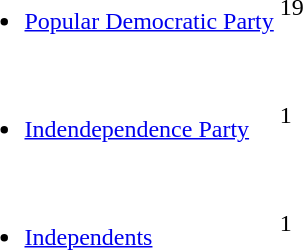<table>
<tr>
<td><br><ul><li><a href='#'>Popular Democratic Party</a></li></ul></td>
<td><div>19</div></td>
</tr>
<tr>
<td><br><ul><li><a href='#'>Indendependence Party</a></li></ul></td>
<td><div>1</div></td>
</tr>
<tr>
<td><br><ul><li><a href='#'>Independents</a></li></ul></td>
<td><div>1</div></td>
</tr>
</table>
